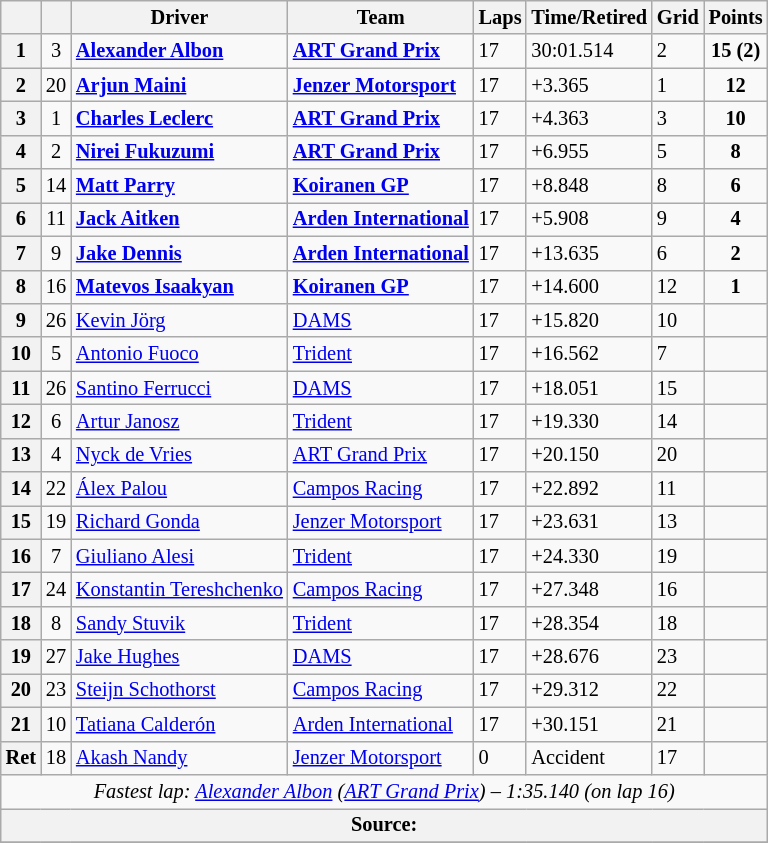<table class="wikitable" style="font-size:85%">
<tr>
<th></th>
<th></th>
<th>Driver</th>
<th>Team</th>
<th>Laps</th>
<th>Time/Retired</th>
<th>Grid</th>
<th>Points</th>
</tr>
<tr>
<th>1</th>
<td align="center">3</td>
<td> <strong><a href='#'>Alexander Albon</a></strong></td>
<td><strong><a href='#'>ART Grand Prix</a></strong></td>
<td>17</td>
<td>30:01.514</td>
<td>2</td>
<td align="center"><strong>15 (2)</strong></td>
</tr>
<tr>
<th>2</th>
<td align="center">20</td>
<td> <strong><a href='#'>Arjun Maini</a></strong></td>
<td><strong><a href='#'>Jenzer Motorsport</a></strong></td>
<td>17</td>
<td>+3.365</td>
<td>1</td>
<td align="center"><strong>12</strong></td>
</tr>
<tr>
<th>3</th>
<td align="center">1</td>
<td> <strong><a href='#'>Charles Leclerc</a></strong></td>
<td><strong><a href='#'>ART Grand Prix</a></strong></td>
<td>17</td>
<td>+4.363</td>
<td>3</td>
<td align="center"><strong>10</strong></td>
</tr>
<tr>
<th>4</th>
<td align="center">2</td>
<td> <strong><a href='#'>Nirei Fukuzumi</a></strong></td>
<td><strong><a href='#'>ART Grand Prix</a></strong></td>
<td>17</td>
<td>+6.955</td>
<td>5</td>
<td align="center"><strong>8</strong></td>
</tr>
<tr>
<th>5</th>
<td align="center">14</td>
<td> <strong><a href='#'>Matt Parry</a></strong></td>
<td><strong><a href='#'>Koiranen GP</a></strong></td>
<td>17</td>
<td>+8.848</td>
<td>8</td>
<td align="center"><strong>6</strong></td>
</tr>
<tr>
<th>6</th>
<td align="center">11</td>
<td> <strong><a href='#'>Jack Aitken</a></strong></td>
<td><strong><a href='#'>Arden International</a></strong></td>
<td>17</td>
<td>+5.908</td>
<td>9</td>
<td align="center"><strong>4</strong></td>
</tr>
<tr>
<th>7</th>
<td align="center">9</td>
<td> <strong><a href='#'>Jake Dennis</a></strong></td>
<td><strong><a href='#'>Arden International</a></strong></td>
<td>17</td>
<td>+13.635</td>
<td>6</td>
<td align="center"><strong>2</strong></td>
</tr>
<tr>
<th>8</th>
<td align="center">16</td>
<td> <strong><a href='#'>Matevos Isaakyan</a></strong></td>
<td><strong><a href='#'>Koiranen GP</a></strong></td>
<td>17</td>
<td>+14.600</td>
<td>12</td>
<td align="center"><strong>1</strong></td>
</tr>
<tr>
<th>9</th>
<td align="center">26</td>
<td> <a href='#'>Kevin Jörg</a></td>
<td><a href='#'>DAMS</a></td>
<td>17</td>
<td>+15.820</td>
<td>10</td>
<td></td>
</tr>
<tr>
<th>10</th>
<td align="center">5</td>
<td> <a href='#'>Antonio Fuoco</a></td>
<td><a href='#'>Trident</a></td>
<td>17</td>
<td>+16.562</td>
<td>7</td>
<td></td>
</tr>
<tr>
<th>11</th>
<td align="center">26</td>
<td> <a href='#'>Santino Ferrucci</a></td>
<td><a href='#'>DAMS</a></td>
<td>17</td>
<td>+18.051</td>
<td>15</td>
<td></td>
</tr>
<tr>
<th>12</th>
<td align="center">6</td>
<td> <a href='#'>Artur Janosz</a></td>
<td><a href='#'>Trident</a></td>
<td>17</td>
<td>+19.330</td>
<td>14</td>
<td></td>
</tr>
<tr>
<th>13</th>
<td align="center">4</td>
<td> <a href='#'>Nyck de Vries</a></td>
<td><a href='#'>ART Grand Prix</a></td>
<td>17</td>
<td>+20.150</td>
<td>20</td>
<td></td>
</tr>
<tr>
<th>14</th>
<td align="center">22</td>
<td> <a href='#'>Álex Palou</a></td>
<td><a href='#'>Campos Racing</a></td>
<td>17</td>
<td>+22.892</td>
<td>11</td>
<td></td>
</tr>
<tr>
<th>15</th>
<td align="center">19</td>
<td> <a href='#'>Richard Gonda</a></td>
<td><a href='#'>Jenzer Motorsport</a></td>
<td>17</td>
<td>+23.631</td>
<td>13</td>
<td></td>
</tr>
<tr>
<th>16</th>
<td align="center">7</td>
<td> <a href='#'>Giuliano Alesi</a></td>
<td><a href='#'>Trident</a></td>
<td>17</td>
<td>+24.330</td>
<td>19</td>
<td></td>
</tr>
<tr>
<th>17</th>
<td align="center">24</td>
<td> <a href='#'>Konstantin Tereshchenko</a></td>
<td><a href='#'>Campos Racing</a></td>
<td>17</td>
<td>+27.348</td>
<td>16</td>
<td></td>
</tr>
<tr>
<th>18</th>
<td align="center">8</td>
<td> <a href='#'>Sandy Stuvik</a></td>
<td><a href='#'>Trident</a></td>
<td>17</td>
<td>+28.354</td>
<td>18</td>
<td></td>
</tr>
<tr>
<th>19</th>
<td align="center">27</td>
<td> <a href='#'>Jake Hughes</a></td>
<td><a href='#'>DAMS</a></td>
<td>17</td>
<td>+28.676</td>
<td>23</td>
<td></td>
</tr>
<tr>
<th>20</th>
<td align="center">23</td>
<td> <a href='#'>Steijn Schothorst</a></td>
<td><a href='#'>Campos Racing</a></td>
<td>17</td>
<td>+29.312</td>
<td>22</td>
<td></td>
</tr>
<tr>
<th>21</th>
<td align="center">10</td>
<td> <a href='#'>Tatiana Calderón</a></td>
<td><a href='#'>Arden International</a></td>
<td>17</td>
<td>+30.151</td>
<td>21</td>
<td></td>
</tr>
<tr>
<th>Ret</th>
<td align="center">18</td>
<td> <a href='#'>Akash Nandy</a></td>
<td><a href='#'>Jenzer Motorsport</a></td>
<td>0</td>
<td>Accident</td>
<td>17</td>
<td></td>
</tr>
<tr>
<td colspan="8" align="center"><em>Fastest lap:  <a href='#'>Alexander Albon</a> (<a href='#'>ART Grand Prix</a>) – 1:35.140 (on lap 16)</em></td>
</tr>
<tr>
<th colspan="8">Source:</th>
</tr>
<tr>
</tr>
</table>
